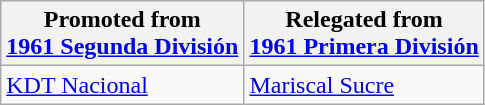<table class="wikitable">
<tr>
<th>Promoted from<br><a href='#'>1961 Segunda División</a></th>
<th>Relegated from<br><a href='#'>1961 Primera División</a></th>
</tr>
<tr>
<td> <a href='#'>KDT Nacional</a> </td>
<td> <a href='#'>Mariscal Sucre</a> </td>
</tr>
</table>
